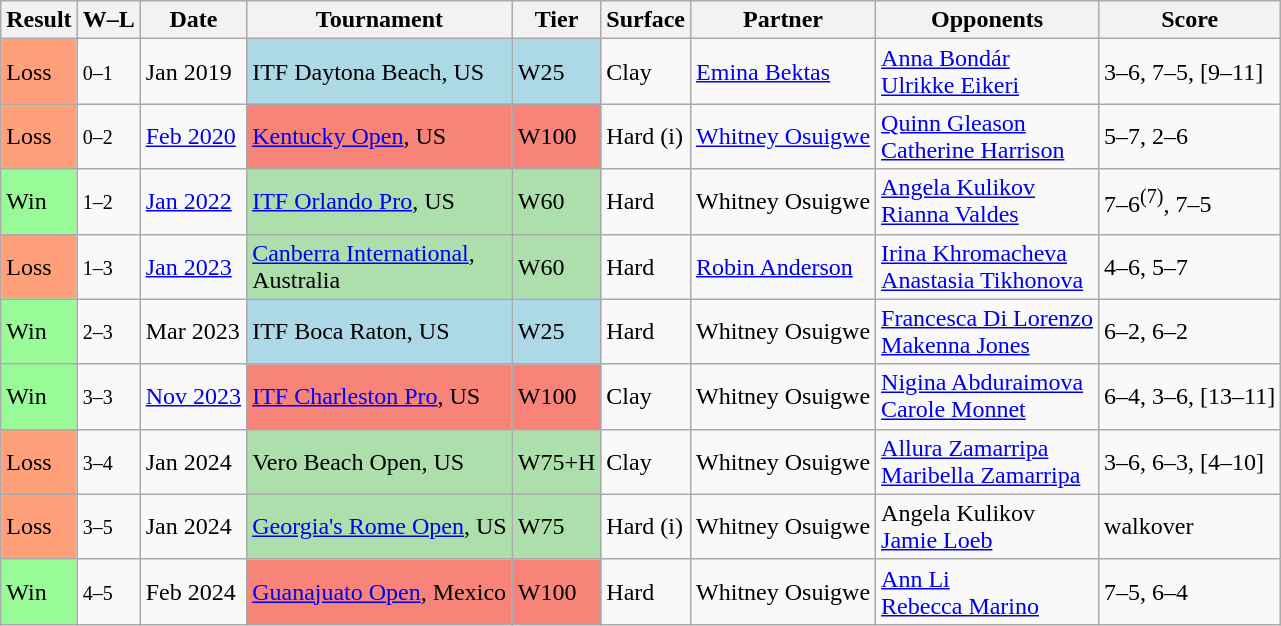<table class="sortable wikitable">
<tr>
<th>Result</th>
<th class="unsortable">W–L</th>
<th>Date</th>
<th>Tournament</th>
<th>Tier</th>
<th>Surface</th>
<th>Partner</th>
<th>Opponents</th>
<th class="unsortable">Score</th>
</tr>
<tr>
<td bgcolor=ffa07a>Loss</td>
<td><small>0–1</small></td>
<td>Jan 2019</td>
<td style="background:lightblue;">ITF Daytona Beach, US</td>
<td style="background:lightblue;">W25</td>
<td>Clay</td>
<td> <a href='#'>Emina Bektas</a></td>
<td> <a href='#'>Anna Bondár</a> <br>  <a href='#'>Ulrikke Eikeri</a></td>
<td>3–6, 7–5, [9–11]</td>
</tr>
<tr>
<td bgcolor=ffa07a>Loss</td>
<td><small>0–2</small></td>
<td><a href='#'>Feb 2020</a></td>
<td style="background:#f88379;"><a href='#'>Kentucky Open</a>, US</td>
<td style="background:#f88379;">W100</td>
<td>Hard (i)</td>
<td> <a href='#'>Whitney Osuigwe</a></td>
<td> <a href='#'>Quinn Gleason</a> <br>  <a href='#'>Catherine Harrison</a></td>
<td>5–7, 2–6</td>
</tr>
<tr>
<td bgcolor=98FB98>Win</td>
<td><small>1–2</small></td>
<td><a href='#'>Jan 2022</a></td>
<td style="background:#addfad;"><a href='#'>ITF Orlando Pro</a>, US</td>
<td style="background:#addfad;">W60</td>
<td>Hard</td>
<td> Whitney Osuigwe</td>
<td> <a href='#'>Angela Kulikov</a> <br>  <a href='#'>Rianna Valdes</a></td>
<td>7–6<sup>(7)</sup>, 7–5</td>
</tr>
<tr>
<td bgcolor=ffa07a>Loss</td>
<td><small>1–3</small></td>
<td><a href='#'>Jan 2023</a></td>
<td style="background:#addfad;"><a href='#'>Canberra International</a>, <br>Australia</td>
<td style="background:#addfad;">W60</td>
<td>Hard</td>
<td> <a href='#'>Robin Anderson</a></td>
<td> <a href='#'>Irina Khromacheva</a> <br>  <a href='#'>Anastasia Tikhonova</a></td>
<td>4–6, 5–7</td>
</tr>
<tr>
<td bgcolor=98FB98>Win</td>
<td><small>2–3</small></td>
<td>Mar 2023</td>
<td style="background:lightblue;">ITF Boca Raton, US</td>
<td style="background:lightblue;">W25</td>
<td>Hard</td>
<td> Whitney Osuigwe</td>
<td> <a href='#'>Francesca Di Lorenzo</a> <br>  <a href='#'>Makenna Jones</a></td>
<td>6–2, 6–2</td>
</tr>
<tr>
<td bgcolor=98FB98>Win</td>
<td><small>3–3</small></td>
<td><a href='#'>Nov 2023</a></td>
<td style="background:#f88379;"><a href='#'>ITF Charleston Pro</a>, US</td>
<td style="background:#f88379;">W100</td>
<td>Clay</td>
<td> Whitney Osuigwe</td>
<td> <a href='#'>Nigina Abduraimova</a> <br>  <a href='#'>Carole Monnet</a></td>
<td>6–4, 3–6, [13–11]</td>
</tr>
<tr>
<td bgcolor=ffa07a>Loss</td>
<td><small>3–4</small></td>
<td>Jan 2024</td>
<td style="background:#addfad;">Vero Beach Open, US</td>
<td style="background:#addfad;">W75+H</td>
<td>Clay</td>
<td> Whitney Osuigwe</td>
<td> <a href='#'>Allura Zamarripa</a> <br>  <a href='#'>Maribella Zamarripa</a></td>
<td>3–6, 6–3, [4–10]</td>
</tr>
<tr>
<td bgcolor=ffa07a>Loss</td>
<td><small>3–5</small></td>
<td>Jan 2024</td>
<td style="background:#addfad;"><a href='#'>Georgia's Rome Open</a>, US</td>
<td style="background:#addfad;">W75</td>
<td>Hard (i)</td>
<td> Whitney Osuigwe</td>
<td> Angela Kulikov <br>  <a href='#'>Jamie Loeb</a></td>
<td>walkover</td>
</tr>
<tr>
<td bgcolor=98FB98>Win</td>
<td><small>4–5</small></td>
<td>Feb 2024</td>
<td style="background:#f88379;"><a href='#'>Guanajuato Open</a>, Mexico</td>
<td style="background:#f88379;">W100</td>
<td>Hard</td>
<td> Whitney Osuigwe</td>
<td> <a href='#'>Ann Li</a> <br>  <a href='#'>Rebecca Marino</a></td>
<td>7–5, 6–4</td>
</tr>
</table>
